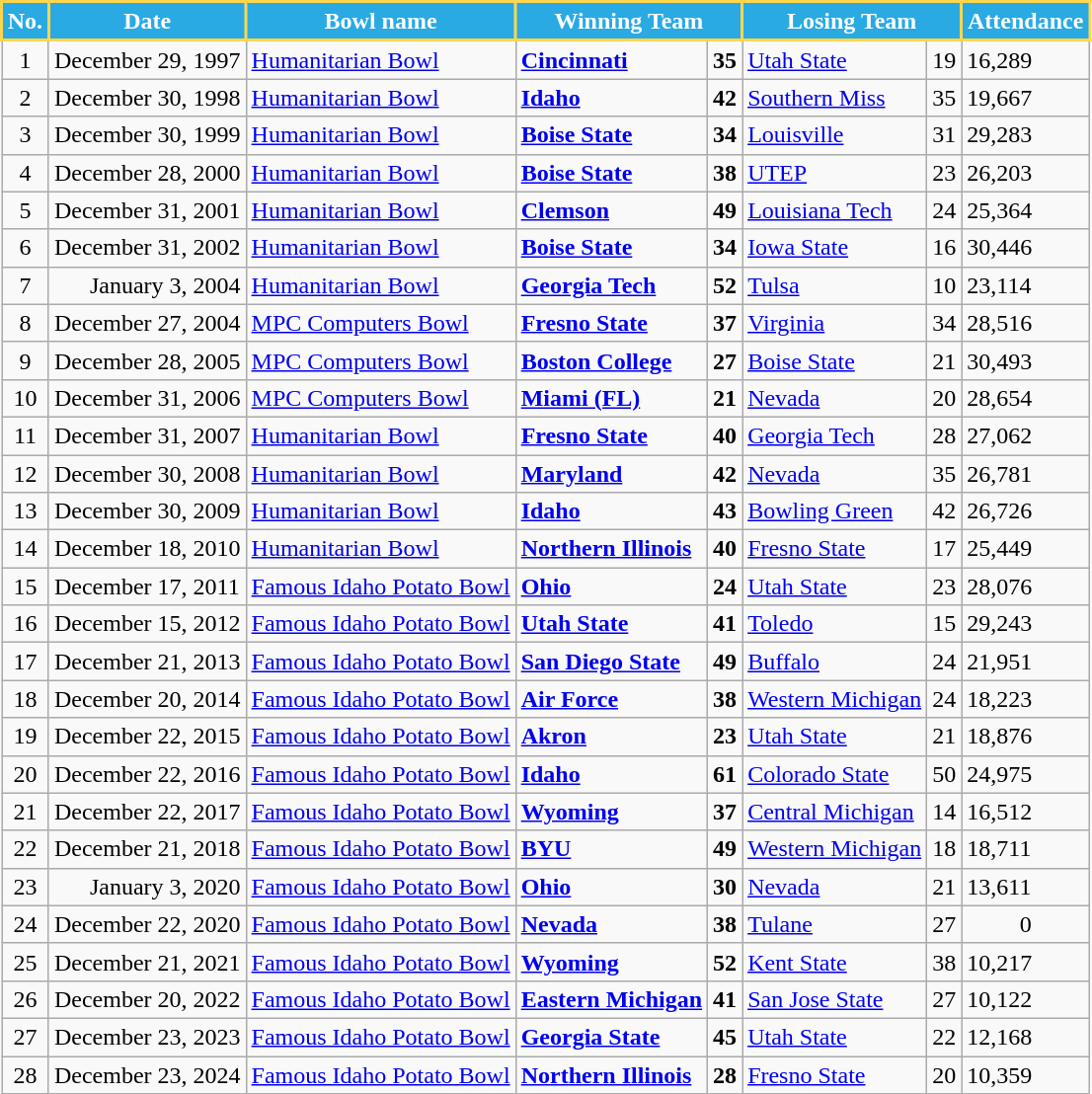<table class="wikitable">
<tr>
<th style="background:#29AAE3; color:#FFFFFF; border: 2px solid #FED74E;">No.</th>
<th style="background:#29AAE3; color:#FFFFFF; border: 2px solid #FED74E;">Date</th>
<th style="background:#29AAE3; color:#FFFFFF; border: 2px solid #FED74E;">Bowl name</th>
<th style="background:#29AAE3; color:#FFFFFF; border: 2px solid #FED74E;" colspan=2>Winning Team</th>
<th style="background:#29AAE3; color:#FFFFFF; border: 2px solid #FED74E;" colspan=2>Losing Team</th>
<th style="background:#29AAE3; color:#FFFFFF; border: 2px solid #FED74E;">Attendance</th>
</tr>
<tr>
<td align=center>1</td>
<td>December 29, 1997</td>
<td><a href='#'>Humanitarian Bowl</a></td>
<td><strong><a href='#'>Cincinnati</a></strong></td>
<td><strong>35</strong></td>
<td><a href='#'>Utah State</a></td>
<td>19</td>
<td>16,289</td>
</tr>
<tr>
<td align=center>2</td>
<td>December 30, 1998</td>
<td><a href='#'>Humanitarian Bowl</a></td>
<td><strong><a href='#'>Idaho</a></strong></td>
<td><strong>42</strong></td>
<td><a href='#'>Southern Miss</a></td>
<td>35</td>
<td>19,667</td>
</tr>
<tr>
<td align=center>3</td>
<td>December 30, 1999</td>
<td><a href='#'>Humanitarian Bowl</a></td>
<td><strong><a href='#'>Boise State</a></strong></td>
<td><strong>34</strong></td>
<td><a href='#'>Louisville</a></td>
<td>31</td>
<td>29,283</td>
</tr>
<tr>
<td align=center>4</td>
<td>December 28, 2000</td>
<td><a href='#'>Humanitarian Bowl</a></td>
<td><strong><a href='#'>Boise State</a></strong></td>
<td><strong>38</strong></td>
<td><a href='#'>UTEP</a></td>
<td>23</td>
<td>26,203</td>
</tr>
<tr>
<td align=center>5</td>
<td>December 31, 2001</td>
<td><a href='#'>Humanitarian Bowl</a></td>
<td><strong><a href='#'>Clemson</a></strong></td>
<td><strong>49</strong></td>
<td><a href='#'>Louisiana Tech</a></td>
<td>24</td>
<td>25,364</td>
</tr>
<tr>
<td align=center>6</td>
<td>December 31, 2002</td>
<td><a href='#'>Humanitarian Bowl</a></td>
<td><strong><a href='#'>Boise State</a></strong></td>
<td><strong>34</strong></td>
<td><a href='#'>Iowa State</a></td>
<td>16</td>
<td>30,446</td>
</tr>
<tr>
<td align=center>7</td>
<td align=right>January 3, 2004</td>
<td><a href='#'>Humanitarian Bowl</a></td>
<td><strong><a href='#'>Georgia Tech</a></strong></td>
<td><strong>52</strong></td>
<td><a href='#'>Tulsa</a></td>
<td>10</td>
<td>23,114</td>
</tr>
<tr>
<td align=center>8</td>
<td>December 27, 2004</td>
<td><a href='#'>MPC Computers Bowl</a></td>
<td><strong><a href='#'>Fresno State</a></strong></td>
<td><strong>37</strong></td>
<td><a href='#'>Virginia</a></td>
<td>34 </td>
<td>28,516</td>
</tr>
<tr>
<td align=center>9</td>
<td>December 28, 2005</td>
<td><a href='#'>MPC Computers Bowl</a></td>
<td><strong><a href='#'>Boston College</a></strong></td>
<td><strong>27</strong></td>
<td><a href='#'>Boise State</a></td>
<td>21</td>
<td>30,493</td>
</tr>
<tr>
<td align=center>10</td>
<td>December 31, 2006</td>
<td><a href='#'>MPC Computers Bowl</a></td>
<td><strong><a href='#'>Miami (FL)</a></strong></td>
<td><strong>21</strong></td>
<td><a href='#'>Nevada</a></td>
<td>20</td>
<td>28,654</td>
</tr>
<tr>
<td align=center>11</td>
<td>December 31, 2007</td>
<td><a href='#'>Humanitarian Bowl</a></td>
<td><strong><a href='#'>Fresno State</a></strong></td>
<td><strong>40</strong></td>
<td><a href='#'>Georgia Tech</a></td>
<td>28</td>
<td>27,062</td>
</tr>
<tr>
<td align=center>12</td>
<td>December 30, 2008</td>
<td><a href='#'>Humanitarian Bowl</a></td>
<td><strong><a href='#'>Maryland</a></strong></td>
<td><strong>42</strong></td>
<td><a href='#'>Nevada</a></td>
<td>35</td>
<td>26,781</td>
</tr>
<tr>
<td align=center>13</td>
<td>December 30, 2009</td>
<td><a href='#'>Humanitarian Bowl</a></td>
<td><strong><a href='#'>Idaho</a></strong></td>
<td><strong>43</strong></td>
<td><a href='#'>Bowling Green</a></td>
<td>42</td>
<td>26,726</td>
</tr>
<tr>
<td align=center>14</td>
<td>December 18, 2010</td>
<td><a href='#'>Humanitarian Bowl</a></td>
<td><strong><a href='#'>Northern Illinois</a></strong></td>
<td><strong>40</strong></td>
<td><a href='#'>Fresno State</a></td>
<td>17</td>
<td>25,449</td>
</tr>
<tr>
<td align=center>15</td>
<td>December 17, 2011</td>
<td><a href='#'>Famous Idaho Potato Bowl</a></td>
<td><strong><a href='#'>Ohio</a></strong></td>
<td><strong>24</strong></td>
<td><a href='#'>Utah State</a></td>
<td>23</td>
<td>28,076</td>
</tr>
<tr>
<td align=center>16</td>
<td>December 15, 2012</td>
<td><a href='#'>Famous Idaho Potato Bowl</a></td>
<td><strong><a href='#'>Utah State</a></strong></td>
<td><strong>41</strong></td>
<td><a href='#'>Toledo</a></td>
<td>15</td>
<td>29,243</td>
</tr>
<tr>
<td align=center>17</td>
<td>December 21, 2013</td>
<td><a href='#'>Famous Idaho Potato Bowl</a></td>
<td><strong><a href='#'>San Diego State</a></strong></td>
<td><strong>49</strong></td>
<td><a href='#'>Buffalo</a></td>
<td>24</td>
<td>21,951</td>
</tr>
<tr>
<td align=center>18</td>
<td>December 20, 2014</td>
<td><a href='#'>Famous Idaho Potato Bowl</a></td>
<td><strong><a href='#'>Air Force</a></strong></td>
<td><strong>38</strong></td>
<td><a href='#'>Western Michigan</a></td>
<td>24</td>
<td>18,223</td>
</tr>
<tr>
<td align=center>19</td>
<td>December 22, 2015</td>
<td><a href='#'>Famous Idaho Potato Bowl</a></td>
<td><strong><a href='#'>Akron</a></strong></td>
<td><strong>23</strong></td>
<td><a href='#'>Utah State</a></td>
<td>21</td>
<td>18,876</td>
</tr>
<tr>
<td align=center>20</td>
<td>December 22, 2016</td>
<td><a href='#'>Famous Idaho Potato Bowl</a></td>
<td><strong><a href='#'>Idaho</a></strong></td>
<td><strong>61</strong></td>
<td><a href='#'>Colorado State</a></td>
<td>50</td>
<td>24,975</td>
</tr>
<tr>
<td align=center>21</td>
<td>December 22, 2017</td>
<td><a href='#'>Famous Idaho Potato Bowl</a></td>
<td><strong><a href='#'>Wyoming</a></strong></td>
<td><strong>37</strong></td>
<td><a href='#'>Central Michigan</a></td>
<td>14</td>
<td>16,512</td>
</tr>
<tr>
<td align=center>22</td>
<td>December 21, 2018</td>
<td><a href='#'>Famous Idaho Potato Bowl</a></td>
<td><strong><a href='#'>BYU</a></strong></td>
<td><strong>49</strong></td>
<td><a href='#'>Western Michigan</a></td>
<td>18</td>
<td>18,711</td>
</tr>
<tr>
<td align=center>23</td>
<td align=right>January 3, 2020</td>
<td><a href='#'>Famous Idaho Potato Bowl</a></td>
<td><strong><a href='#'>Ohio</a></strong></td>
<td><strong>30</strong></td>
<td><a href='#'>Nevada</a></td>
<td>21</td>
<td>13,611</td>
</tr>
<tr>
<td align=center>24</td>
<td>December 22, 2020</td>
<td><a href='#'>Famous Idaho Potato Bowl</a></td>
<td><strong><a href='#'>Nevada</a></strong></td>
<td><strong>38</strong></td>
<td><a href='#'>Tulane</a></td>
<td>27</td>
<td align=center>0</td>
</tr>
<tr>
<td align=center>25</td>
<td>December 21, 2021</td>
<td><a href='#'>Famous Idaho Potato Bowl</a></td>
<td><strong><a href='#'>Wyoming</a></strong></td>
<td><strong>52</strong></td>
<td><a href='#'>Kent State</a></td>
<td>38</td>
<td>10,217</td>
</tr>
<tr>
<td align=center>26</td>
<td>December 20, 2022</td>
<td><a href='#'>Famous Idaho Potato Bowl</a></td>
<td><strong><a href='#'>Eastern Michigan</a></strong></td>
<td><strong>41</strong></td>
<td><a href='#'>San Jose State</a></td>
<td>27</td>
<td>10,122</td>
</tr>
<tr>
<td align=center>27</td>
<td>December 23, 2023</td>
<td><a href='#'>Famous Idaho Potato Bowl</a></td>
<td><strong><a href='#'>Georgia State</a></strong></td>
<td><strong>45</strong></td>
<td><a href='#'>Utah State</a></td>
<td>22</td>
<td>12,168</td>
</tr>
<tr>
<td align=center>28</td>
<td>December 23, 2024</td>
<td><a href='#'>Famous Idaho Potato Bowl</a></td>
<td><strong><a href='#'>Northern Illinois</a></strong></td>
<td><strong>28</strong></td>
<td><a href='#'>Fresno State</a></td>
<td>20 </td>
<td>10,359</td>
</tr>
</table>
